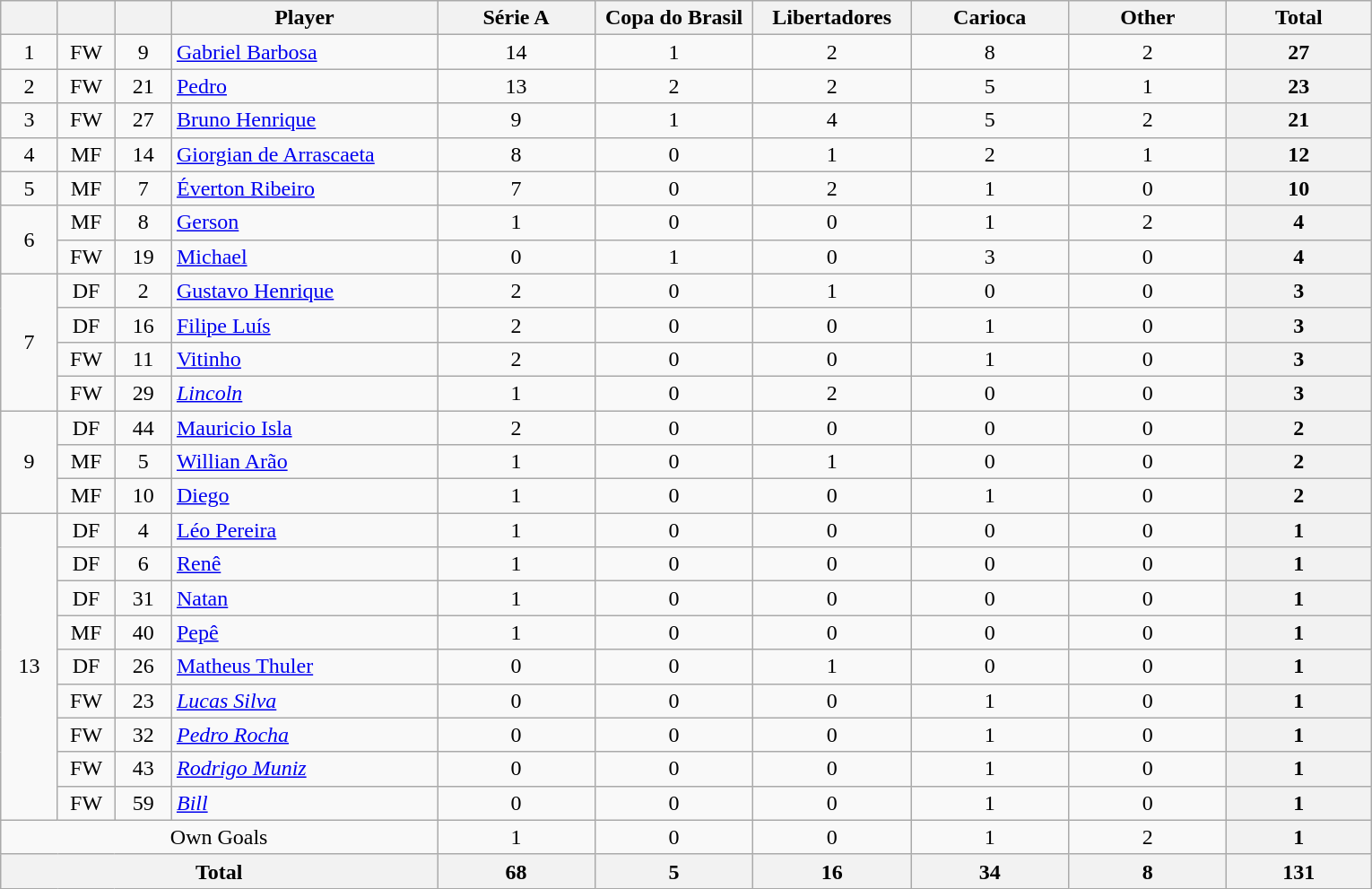<table class="wikitable sortable" style="text-align:center;">
<tr>
<th style=width:35px;"></th>
<th style=width:35px;"></th>
<th style=width:35px;"></th>
<th style=width:190px;">Player</th>
<th style=width:110px;">Série A</th>
<th style=width:110px;">Copa do Brasil</th>
<th style=width:110px;">Libertadores</th>
<th style=width:110px;">Carioca</th>
<th style=width:110px;">Other</th>
<th style=width:100px;">Total</th>
</tr>
<tr>
<td rowspan="1">1</td>
<td>FW</td>
<td>9</td>
<td align="left"> <a href='#'>Gabriel Barbosa</a></td>
<td>14</td>
<td>1</td>
<td>2</td>
<td>8</td>
<td>2</td>
<th>27</th>
</tr>
<tr>
<td rowspan="1">2</td>
<td>FW</td>
<td>21</td>
<td align="left"> <a href='#'>Pedro</a></td>
<td>13</td>
<td>2</td>
<td>2</td>
<td>5</td>
<td>1</td>
<th>23</th>
</tr>
<tr>
<td rowspan="1">3</td>
<td>FW</td>
<td>27</td>
<td align="left"> <a href='#'>Bruno Henrique</a></td>
<td>9</td>
<td>1</td>
<td>4</td>
<td>5</td>
<td>2</td>
<th>21</th>
</tr>
<tr>
<td rowspan="1">4</td>
<td>MF</td>
<td>14</td>
<td align="left"> <a href='#'>Giorgian de Arrascaeta</a></td>
<td>8</td>
<td>0</td>
<td>1</td>
<td>2</td>
<td>1</td>
<th>12</th>
</tr>
<tr>
<td rowspan="1">5</td>
<td>MF</td>
<td>7</td>
<td align="left"> <a href='#'>Éverton Ribeiro</a></td>
<td>7</td>
<td>0</td>
<td>2</td>
<td>1</td>
<td>0</td>
<th>10</th>
</tr>
<tr>
<td rowspan="2">6</td>
<td>MF</td>
<td>8</td>
<td align="left"> <a href='#'>Gerson</a></td>
<td>1</td>
<td>0</td>
<td>0</td>
<td>1</td>
<td>2</td>
<th>4</th>
</tr>
<tr>
<td>FW</td>
<td>19</td>
<td align="left"> <a href='#'>Michael</a></td>
<td>0</td>
<td>1</td>
<td>0</td>
<td>3</td>
<td>0</td>
<th>4</th>
</tr>
<tr>
<td rowspan="4">7</td>
<td>DF</td>
<td>2</td>
<td align="left"> <a href='#'>Gustavo Henrique</a></td>
<td>2</td>
<td>0</td>
<td>1</td>
<td>0</td>
<td>0</td>
<th>3</th>
</tr>
<tr>
<td>DF</td>
<td>16</td>
<td align="left"> <a href='#'>Filipe Luís</a></td>
<td>2</td>
<td>0</td>
<td>0</td>
<td>1</td>
<td>0</td>
<th>3</th>
</tr>
<tr>
<td>FW</td>
<td>11</td>
<td align="left"> <a href='#'>Vitinho</a></td>
<td>2</td>
<td>0</td>
<td>0</td>
<td>1</td>
<td>0</td>
<th>3</th>
</tr>
<tr>
<td>FW</td>
<td>29</td>
<td align="left"> <em><a href='#'>Lincoln</a></em></td>
<td>1</td>
<td>0</td>
<td>2</td>
<td>0</td>
<td>0</td>
<th>3</th>
</tr>
<tr>
<td rowspan="3">9</td>
<td>DF</td>
<td>44</td>
<td align="left"> <a href='#'>Mauricio Isla</a></td>
<td>2</td>
<td>0</td>
<td>0</td>
<td>0</td>
<td>0</td>
<th>2</th>
</tr>
<tr>
<td>MF</td>
<td>5</td>
<td align="left"> <a href='#'>Willian Arão</a></td>
<td>1</td>
<td>0</td>
<td>1</td>
<td>0</td>
<td>0</td>
<th>2</th>
</tr>
<tr>
<td>MF</td>
<td>10</td>
<td align="left"> <a href='#'>Diego</a></td>
<td>1</td>
<td>0</td>
<td>0</td>
<td>1</td>
<td>0</td>
<th>2</th>
</tr>
<tr>
<td rowspan="9">13</td>
<td>DF</td>
<td>4</td>
<td align="left"> <a href='#'>Léo Pereira</a></td>
<td>1</td>
<td>0</td>
<td>0</td>
<td>0</td>
<td>0</td>
<th>1</th>
</tr>
<tr>
<td>DF</td>
<td>6</td>
<td align="left"> <a href='#'>Renê</a></td>
<td>1</td>
<td>0</td>
<td>0</td>
<td>0</td>
<td>0</td>
<th>1</th>
</tr>
<tr>
<td>DF</td>
<td>31</td>
<td align="left"> <a href='#'>Natan</a></td>
<td>1</td>
<td>0</td>
<td>0</td>
<td>0</td>
<td>0</td>
<th>1</th>
</tr>
<tr>
<td>MF</td>
<td>40</td>
<td align="left"> <a href='#'>Pepê</a></td>
<td>1</td>
<td>0</td>
<td>0</td>
<td>0</td>
<td>0</td>
<th>1</th>
</tr>
<tr>
<td>DF</td>
<td>26</td>
<td align="left"> <a href='#'>Matheus Thuler</a></td>
<td>0</td>
<td>0</td>
<td>1</td>
<td>0</td>
<td>0</td>
<th>1</th>
</tr>
<tr>
<td>FW</td>
<td>23</td>
<td align="left"> <em><a href='#'>Lucas Silva</a></em></td>
<td>0</td>
<td>0</td>
<td>0</td>
<td>1</td>
<td>0</td>
<th>1</th>
</tr>
<tr>
<td>FW</td>
<td>32</td>
<td align="left"> <em><a href='#'>Pedro Rocha</a></em></td>
<td>0</td>
<td>0</td>
<td>0</td>
<td>1</td>
<td>0</td>
<th>1</th>
</tr>
<tr>
<td>FW</td>
<td>43</td>
<td align="left"> <em><a href='#'>Rodrigo Muniz</a></em></td>
<td>0</td>
<td>0</td>
<td>0</td>
<td>1</td>
<td>0</td>
<th>1</th>
</tr>
<tr>
<td>FW</td>
<td>59</td>
<td align="left"> <em><a href='#'>Bill</a></em></td>
<td>0</td>
<td>0</td>
<td>0</td>
<td>1</td>
<td>0</td>
<th>1</th>
</tr>
<tr>
<td colspan="4">Own Goals</td>
<td>1</td>
<td>0</td>
<td>0</td>
<td>1</td>
<td>2</td>
<th>1</th>
</tr>
<tr>
<th colspan="4">Total</th>
<th>68</th>
<th>5</th>
<th>16</th>
<th>34</th>
<th>8</th>
<th>131</th>
</tr>
</table>
